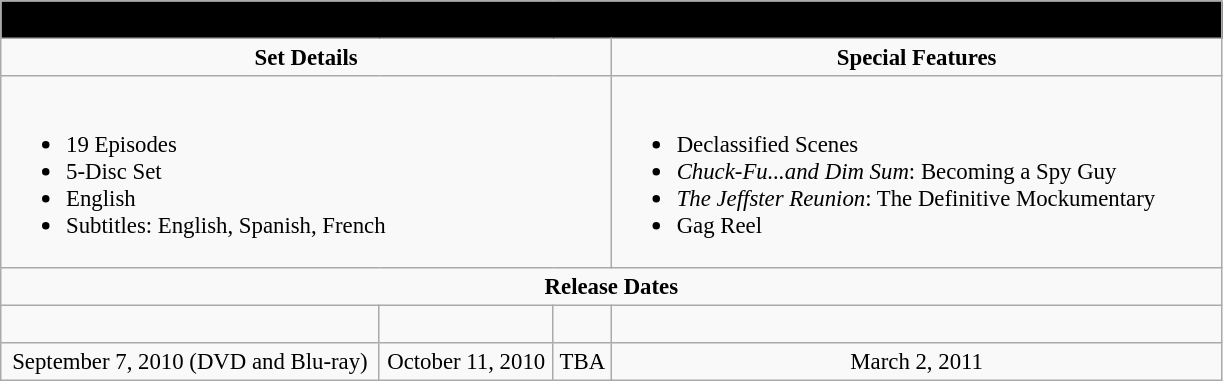<table class="wikitable" style="font-size: 95%;">
<tr style="background:#000">
<td colspan="6"><span><strong><em>Chuck: The Complete Third Season</em></strong></span></td>
</tr>
<tr valign="top">
<td align="center" width="400" colspan="3"><strong>Set Details</strong></td>
<td width="400" align="center" colspan="3"><strong>Special Features</strong></td>
</tr>
<tr valign="top">
<td colspan="3" align="left"><br><ul><li>19 Episodes</li><li>5-Disc Set</li><li>English</li><li>Subtitles: English, Spanish, French</li></ul></td>
<td colspan="3" align="left" width="400"><br><ul><li>Declassified Scenes</li><li><em>Chuck-Fu...and Dim Sum</em>: Becoming a Spy Guy</li><li><em>The Jeffster Reunion</em>: The Definitive Mockumentary</li><li>Gag Reel</li></ul></td>
</tr>
<tr>
<td colspan="6" align="center"><strong>Release Dates</strong></td>
</tr>
<tr>
<td colspan="1" align="center"><br></td>
<td colspan="1" align="center"></td>
<td colspan="1" align="center"><br></td>
<td colspan="1" align="center"></td>
</tr>
<tr>
<td colspan="1" align="center">September 7, 2010 (DVD and Blu-ray)</td>
<td colspan="1" align="center">October 11, 2010</td>
<td colspan="1" align="center">TBA</td>
<td colspan="1" align="center">March 2, 2011</td>
</tr>
</table>
